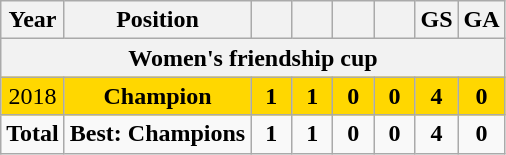<table class="wikitable" style="text-align:center;">
<tr>
<th>Year</th>
<th>Position</th>
<th width=20></th>
<th width=20></th>
<th width=20></th>
<th width=20></th>
<th width=20>GS</th>
<th width=20>GA</th>
</tr>
<tr>
<th colspan=8>Women's friendship cup</th>
</tr>
<tr bgcolor=gold>
<td> 2018</td>
<td><strong>Champion</strong></td>
<td><strong>1</strong></td>
<td><strong>1</strong></td>
<td><strong>0</strong></td>
<td><strong>0</strong></td>
<td><strong>4</strong></td>
<td><strong>0</strong></td>
</tr>
<tr>
<td><strong>Total</strong></td>
<td><strong>Best: Champions</strong></td>
<td><strong>1</strong></td>
<td><strong>1</strong></td>
<td><strong>0</strong></td>
<td><strong>0</strong></td>
<td><strong>4</strong></td>
<td><strong>0</strong></td>
</tr>
</table>
